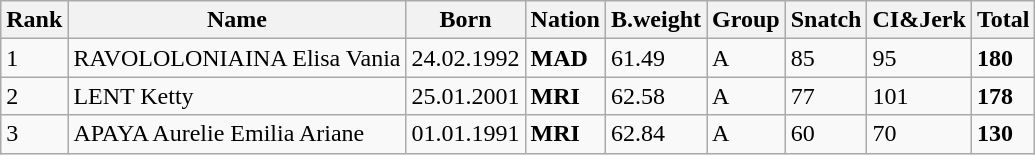<table class="wikitable">
<tr>
<th>Rank</th>
<th>Name</th>
<th>Born</th>
<th>Nation</th>
<th>B.weight</th>
<th>Group</th>
<th>Snatch</th>
<th>CI&Jerk</th>
<th>Total</th>
</tr>
<tr>
<td>1</td>
<td>RAVOLOLONIAINA Elisa Vania</td>
<td>24.02.1992</td>
<td><strong>MAD</strong></td>
<td>61.49</td>
<td>A</td>
<td>85</td>
<td>95</td>
<td><strong>180</strong></td>
</tr>
<tr>
<td>2</td>
<td>LENT Ketty</td>
<td>25.01.2001</td>
<td><strong>MRI</strong></td>
<td>62.58</td>
<td>A</td>
<td>77</td>
<td>101</td>
<td><strong>178</strong></td>
</tr>
<tr>
<td>3</td>
<td>APAYA Aurelie Emilia Ariane</td>
<td>01.01.1991</td>
<td><strong>MRI</strong></td>
<td>62.84</td>
<td>A</td>
<td>60</td>
<td>70</td>
<td><strong>130</strong></td>
</tr>
</table>
